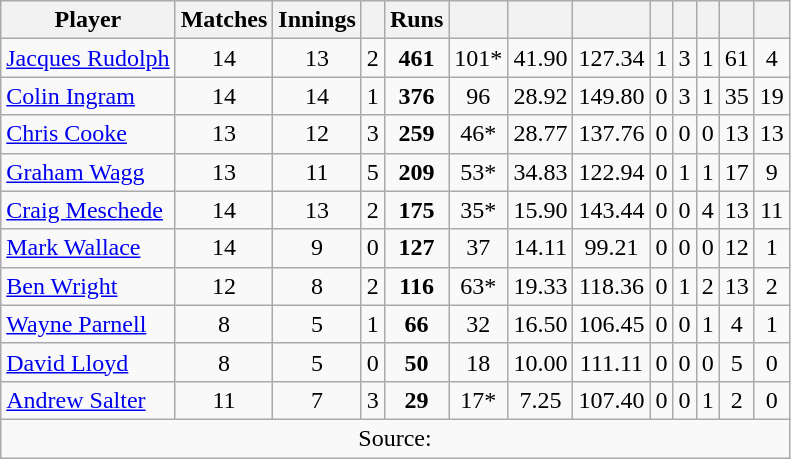<table class="wikitable" style="text-align:center">
<tr>
<th>Player</th>
<th>Matches</th>
<th>Innings</th>
<th></th>
<th>Runs</th>
<th></th>
<th></th>
<th></th>
<th></th>
<th></th>
<th></th>
<th></th>
<th></th>
</tr>
<tr>
<td align="left"><a href='#'>Jacques Rudolph</a></td>
<td>14</td>
<td>13</td>
<td>2</td>
<td><strong>461</strong></td>
<td>101*</td>
<td>41.90</td>
<td>127.34</td>
<td>1</td>
<td>3</td>
<td>1</td>
<td>61</td>
<td>4</td>
</tr>
<tr>
<td align="left"><a href='#'>Colin Ingram</a></td>
<td>14</td>
<td>14</td>
<td>1</td>
<td><strong>376</strong></td>
<td>96</td>
<td>28.92</td>
<td>149.80</td>
<td>0</td>
<td>3</td>
<td>1</td>
<td>35</td>
<td>19</td>
</tr>
<tr>
<td align="left"><a href='#'>Chris Cooke</a></td>
<td>13</td>
<td>12</td>
<td>3</td>
<td><strong>259</strong></td>
<td>46*</td>
<td>28.77</td>
<td>137.76</td>
<td>0</td>
<td>0</td>
<td>0</td>
<td>13</td>
<td>13</td>
</tr>
<tr>
<td align="left"><a href='#'>Graham Wagg</a></td>
<td>13</td>
<td>11</td>
<td>5</td>
<td><strong>209</strong></td>
<td>53*</td>
<td>34.83</td>
<td>122.94</td>
<td>0</td>
<td>1</td>
<td>1</td>
<td>17</td>
<td>9</td>
</tr>
<tr>
<td align="left"><a href='#'>Craig Meschede</a></td>
<td>14</td>
<td>13</td>
<td>2</td>
<td><strong>175</strong></td>
<td>35*</td>
<td>15.90</td>
<td>143.44</td>
<td>0</td>
<td>0</td>
<td>4</td>
<td>13</td>
<td>11</td>
</tr>
<tr>
<td align="left"><a href='#'>Mark Wallace</a></td>
<td>14</td>
<td>9</td>
<td>0</td>
<td><strong>127</strong></td>
<td>37</td>
<td>14.11</td>
<td>99.21</td>
<td>0</td>
<td>0</td>
<td>0</td>
<td>12</td>
<td>1</td>
</tr>
<tr>
<td align="left"><a href='#'>Ben Wright</a></td>
<td>12</td>
<td>8</td>
<td>2</td>
<td><strong>116</strong></td>
<td>63*</td>
<td>19.33</td>
<td>118.36</td>
<td>0</td>
<td>1</td>
<td>2</td>
<td>13</td>
<td>2</td>
</tr>
<tr>
<td align="left"><a href='#'>Wayne Parnell</a></td>
<td>8</td>
<td>5</td>
<td>1</td>
<td><strong>66</strong></td>
<td>32</td>
<td>16.50</td>
<td>106.45</td>
<td>0</td>
<td>0</td>
<td>1</td>
<td>4</td>
<td>1</td>
</tr>
<tr>
<td align="left"><a href='#'>David Lloyd</a></td>
<td>8</td>
<td>5</td>
<td>0</td>
<td><strong>50</strong></td>
<td>18</td>
<td>10.00</td>
<td>111.11</td>
<td>0</td>
<td>0</td>
<td>0</td>
<td>5</td>
<td>0</td>
</tr>
<tr>
<td align="left"><a href='#'>Andrew Salter</a></td>
<td>11</td>
<td>7</td>
<td>3</td>
<td><strong>29</strong></td>
<td>17*</td>
<td>7.25</td>
<td>107.40</td>
<td>0</td>
<td>0</td>
<td>1</td>
<td>2</td>
<td>0</td>
</tr>
<tr>
<td colspan="13">Source:</td>
</tr>
</table>
